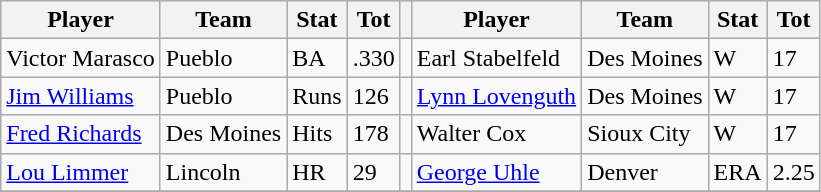<table class="wikitable">
<tr>
<th>Player</th>
<th>Team</th>
<th>Stat</th>
<th>Tot</th>
<th></th>
<th>Player</th>
<th>Team</th>
<th>Stat</th>
<th>Tot</th>
</tr>
<tr>
<td>Victor Marasco</td>
<td>Pueblo</td>
<td>BA</td>
<td>.330</td>
<td></td>
<td>Earl Stabelfeld</td>
<td>Des Moines</td>
<td>W</td>
<td>17</td>
</tr>
<tr>
<td><a href='#'>Jim Williams</a></td>
<td>Pueblo</td>
<td>Runs</td>
<td>126</td>
<td></td>
<td><a href='#'>Lynn Lovenguth</a></td>
<td>Des Moines</td>
<td>W</td>
<td>17</td>
</tr>
<tr>
<td><a href='#'>Fred Richards</a></td>
<td>Des Moines</td>
<td>Hits</td>
<td>178</td>
<td></td>
<td>Walter Cox</td>
<td>Sioux City</td>
<td>W</td>
<td>17</td>
</tr>
<tr>
<td><a href='#'>Lou Limmer</a></td>
<td>Lincoln</td>
<td>HR</td>
<td>29</td>
<td></td>
<td><a href='#'>George Uhle</a></td>
<td>Denver</td>
<td>ERA</td>
<td>2.25</td>
</tr>
<tr>
</tr>
<tr>
</tr>
</table>
